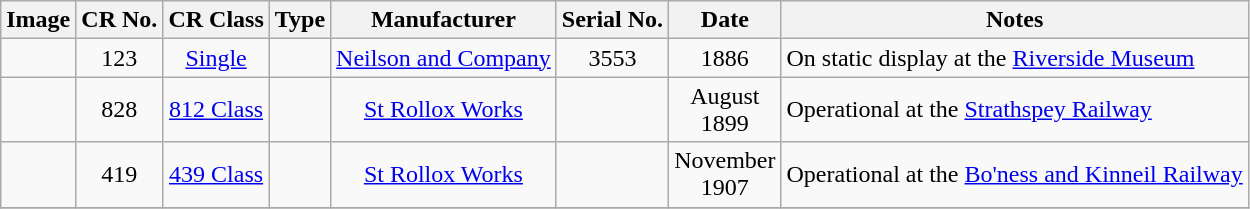<table class=wikitable style=text-align:center>
<tr>
<th>Image</th>
<th>CR No.</th>
<th>CR Class</th>
<th>Type</th>
<th>Manufacturer</th>
<th>Serial No.</th>
<th>Date</th>
<th>Notes</th>
</tr>
<tr>
<td></td>
<td>123</td>
<td><a href='#'>Single</a></td>
<td></td>
<td><a href='#'>Neilson and Company</a></td>
<td>3553</td>
<td>1886</td>
<td align=left>On static display at the <a href='#'>Riverside Museum</a></td>
</tr>
<tr>
<td></td>
<td>828</td>
<td><a href='#'>812 Class</a></td>
<td></td>
<td><a href='#'>St Rollox Works</a></td>
<td></td>
<td>August<br>1899</td>
<td align=left>Operational at the <a href='#'>Strathspey Railway</a></td>
</tr>
<tr>
<td></td>
<td>419</td>
<td><a href='#'>439 Class</a></td>
<td></td>
<td><a href='#'>St Rollox Works</a></td>
<td></td>
<td>November<br>1907</td>
<td align=left>Operational at the <a href='#'>Bo'ness and Kinneil Railway</a></td>
</tr>
<tr>
</tr>
</table>
